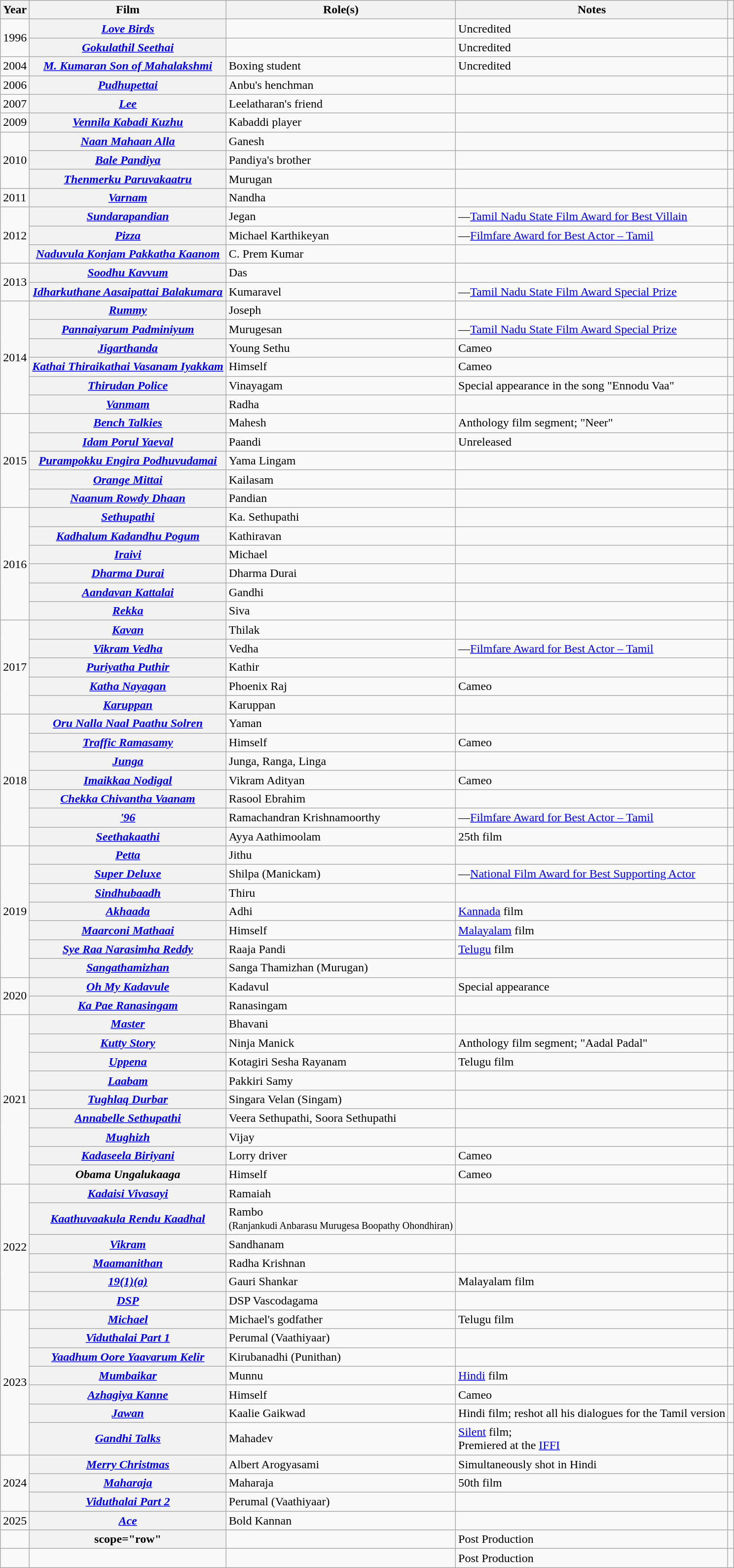<table class="wikitable plainrowheaders sortable" style="margin-right: 0;">
<tr>
<th scope="col">Year</th>
<th scope="col">Film</th>
<th scope="col">Role(s)</th>
<th scope="col" class="unsortable">Notes</th>
<th scope="col" class="unsortable"></th>
</tr>
<tr>
<td rowspan="2">1996</td>
<th scope="row"><em><a href='#'>Love Birds</a></em></th>
<td></td>
<td>Uncredited</td>
<td style="text-align:center;"></td>
</tr>
<tr>
<th scope="row"><em><a href='#'>Gokulathil Seethai</a></em></th>
<td></td>
<td>Uncredited</td>
<td style="text-align:center;"></td>
</tr>
<tr>
<td>2004</td>
<th scope="row"><em><a href='#'>M. Kumaran Son of Mahalakshmi</a></em></th>
<td>Boxing student</td>
<td>Uncredited</td>
<td style="text-align:center;"></td>
</tr>
<tr>
<td>2006</td>
<th scope="row"><em><a href='#'>Pudhupettai</a></em></th>
<td>Anbu's henchman</td>
<td></td>
<td style="text-align:center;"></td>
</tr>
<tr>
<td rowspan="1">2007</td>
<th scope="row"><em><a href='#'>Lee</a></em></th>
<td>Leelatharan's friend</td>
<td></td>
<td style="text-align:center;"></td>
</tr>
<tr>
<td>2009</td>
<th scope="row"><em><a href='#'>Vennila Kabadi Kuzhu</a></em></th>
<td>Kabaddi player</td>
<td></td>
<td style="text-align:center;"></td>
</tr>
<tr>
<td rowspan="3">2010</td>
<th scope="row"><em><a href='#'>Naan Mahaan Alla</a></em></th>
<td>Ganesh</td>
<td></td>
<td style="text-align:center;"></td>
</tr>
<tr>
<th scope="row"><em><a href='#'>Bale Pandiya</a></em></th>
<td>Pandiya's brother</td>
<td></td>
<td style="text-align:center;"></td>
</tr>
<tr>
<th scope="row"><em><a href='#'>Thenmerku Paruvakaatru</a></em></th>
<td>Murugan</td>
<td></td>
<td style="text-align:center;"></td>
</tr>
<tr>
<td>2011</td>
<th scope="row"><em><a href='#'>Varnam</a></em></th>
<td>Nandha</td>
<td></td>
<td style="text-align:center;"></td>
</tr>
<tr>
<td rowspan="3">2012</td>
<th scope="row"><em><a href='#'>Sundarapandian</a></em></th>
<td>Jegan</td>
<td>—<a href='#'>Tamil Nadu State Film Award for Best Villain</a></td>
<td style="text-align:center;"></td>
</tr>
<tr>
<th scope="row"><em><a href='#'>Pizza</a></em></th>
<td>Michael Karthikeyan</td>
<td>—<a href='#'>Filmfare Award for Best Actor – Tamil</a></td>
<td style="text-align:center;"></td>
</tr>
<tr>
<th scope="row"><em><a href='#'>Naduvula Konjam Pakkatha Kaanom</a></em></th>
<td>C. Prem Kumar</td>
<td></td>
<td style="text-align:center;"></td>
</tr>
<tr>
<td rowspan="2">2013</td>
<th scope="row"><em><a href='#'>Soodhu Kavvum</a></em></th>
<td>Das</td>
<td></td>
<td style="text-align:center;"></td>
</tr>
<tr>
<th scope="row"><em><a href='#'>Idharkuthane Aasaipattai Balakumara</a></em></th>
<td>Kumaravel</td>
<td>—<a href='#'>Tamil Nadu State Film Award Special Prize</a></td>
<td style="text-align:center;"></td>
</tr>
<tr>
<td rowspan="6">2014</td>
<th scope="row"><em><a href='#'>Rummy</a></em></th>
<td>Joseph</td>
<td></td>
<td style="text-align:center;"></td>
</tr>
<tr>
<th scope="row"><em><a href='#'>Pannaiyarum Padminiyum</a></em></th>
<td>Murugesan</td>
<td>—<a href='#'>Tamil Nadu State Film Award Special Prize</a></td>
<td style="text-align:center;"></td>
</tr>
<tr>
<th scope="row"><em><a href='#'>Jigarthanda</a></em></th>
<td>Young Sethu</td>
<td>Cameo</td>
<td style="text-align:center;"></td>
</tr>
<tr>
<th scope="row"><em><a href='#'>Kathai Thiraikathai Vasanam Iyakkam</a></em></th>
<td>Himself</td>
<td>Cameo</td>
<td style="text-align:center;"></td>
</tr>
<tr>
<th scope="row"><em><a href='#'>Thirudan Police</a></em></th>
<td>Vinayagam</td>
<td>Special appearance in the song "Ennodu Vaa"</td>
<td style="text-align:center;"></td>
</tr>
<tr>
<th scope="row"><em><a href='#'>Vanmam</a></em></th>
<td>Radha</td>
<td></td>
<td style="text-align:center;"></td>
</tr>
<tr>
<td rowspan="5">2015</td>
<th scope="row"><em><a href='#'>Bench Talkies</a></em></th>
<td>Mahesh</td>
<td>Anthology film segment; "Neer"</td>
<td style="text-align:center;"></td>
</tr>
<tr>
<th scope="row"><em><a href='#'>Idam Porul Yaeval</a></em></th>
<td>Paandi</td>
<td>Unreleased</td>
<td></td>
</tr>
<tr>
<th scope="row"><em><a href='#'>Purampokku Engira Podhuvudamai</a></em></th>
<td>Yama Lingam</td>
<td></td>
<td style="text-align:center;"></td>
</tr>
<tr>
<th scope="row"><em><a href='#'>Orange Mittai</a></em></th>
<td>Kailasam</td>
<td></td>
<td style="text-align:center;"></td>
</tr>
<tr>
<th scope="row"><em><a href='#'>Naanum Rowdy Dhaan</a></em></th>
<td>Pandian</td>
<td></td>
<td style="text-align:center;"></td>
</tr>
<tr>
<td rowspan="6">2016</td>
<th scope="row"><em><a href='#'>Sethupathi</a></em></th>
<td>Ka. Sethupathi</td>
<td></td>
<td style="text-align:center;"></td>
</tr>
<tr>
<th scope="row"><em><a href='#'>Kadhalum Kadandhu Pogum</a></em></th>
<td>Kathiravan</td>
<td></td>
<td style="text-align:center;"></td>
</tr>
<tr>
<th scope="row"><em><a href='#'>Iraivi</a></em></th>
<td>Michael</td>
<td></td>
<td style="text-align:center;"></td>
</tr>
<tr>
<th scope="row"><em><a href='#'>Dharma Durai</a></em></th>
<td>Dharma Durai</td>
<td></td>
<td style="text-align:center;"></td>
</tr>
<tr>
<th scope="row"><em><a href='#'>Aandavan Kattalai</a></em></th>
<td>Gandhi</td>
<td></td>
<td style="text-align:center;"></td>
</tr>
<tr>
<th scope="row"><em><a href='#'>Rekka</a></em></th>
<td>Siva</td>
<td></td>
<td style="text-align:center;"></td>
</tr>
<tr>
<td rowspan="5">2017</td>
<th scope="row"><em><a href='#'>Kavan</a></em></th>
<td>Thilak</td>
<td></td>
<td style="text-align:center;"></td>
</tr>
<tr>
<th scope="row"><em><a href='#'>Vikram Vedha</a></em></th>
<td>Vedha</td>
<td>—<a href='#'>Filmfare Award for Best Actor – Tamil</a></td>
<td style="text-align:center;"></td>
</tr>
<tr>
<th scope="row"><em><a href='#'>Puriyatha Puthir</a></em></th>
<td>Kathir</td>
<td></td>
<td style="text-align:center;"></td>
</tr>
<tr>
<th scope="row"><em><a href='#'>Katha Nayagan</a></em></th>
<td>Phoenix Raj</td>
<td>Cameo</td>
<td style="text-align:center;"></td>
</tr>
<tr>
<th scope="row"><em><a href='#'>Karuppan</a></em></th>
<td>Karuppan</td>
<td></td>
<td style="text-align:center;"></td>
</tr>
<tr>
<td rowspan="7">2018</td>
<th scope="row"><em><a href='#'>Oru Nalla Naal Paathu Solren</a></em></th>
<td>Yaman</td>
<td></td>
<td style="text-align:center;"></td>
</tr>
<tr>
<th scope="row"><em><a href='#'>Traffic Ramasamy</a></em></th>
<td>Himself</td>
<td>Cameo</td>
<td style="text-align:center;"></td>
</tr>
<tr>
<th scope="row"><em><a href='#'>Junga</a></em></th>
<td>Junga, Ranga, Linga</td>
<td></td>
<td style="text-align:center;"></td>
</tr>
<tr>
<th scope="row"><em><a href='#'>Imaikkaa Nodigal</a></em></th>
<td>Vikram Adityan</td>
<td>Cameo</td>
<td style="text-align:center;"></td>
</tr>
<tr>
<th scope="row"><em><a href='#'>Chekka Chivantha Vaanam</a></em></th>
<td>Rasool Ebrahim</td>
<td></td>
<td style="text-align:center;"></td>
</tr>
<tr>
<th scope="row"><em><a href='#'>'96</a></em></th>
<td>Ramachandran Krishnamoorthy</td>
<td>—<a href='#'>Filmfare Award for Best Actor – Tamil</a></td>
<td style="text-align:center;"></td>
</tr>
<tr>
<th scope="row"><em><a href='#'>Seethakaathi</a></em></th>
<td>Ayya Aathimoolam</td>
<td>25th film</td>
<td style="text-align:center;"></td>
</tr>
<tr>
<td rowspan="7">2019</td>
<th scope="row"><em><a href='#'>Petta</a></em></th>
<td>Jithu</td>
<td></td>
<td style="text-align:center;"></td>
</tr>
<tr>
<th scope="row"><em><a href='#'>Super Deluxe</a></em></th>
<td>Shilpa (Manickam)</td>
<td>—<a href='#'>National Film Award for Best Supporting Actor</a></td>
<td style="text-align:center;"></td>
</tr>
<tr>
<th scope="row"><em><a href='#'>Sindhubaadh</a></em></th>
<td>Thiru</td>
<td></td>
<td style="text-align:center;"></td>
</tr>
<tr>
<th scope="row"><em><a href='#'>Akhaada</a></em></th>
<td>Adhi</td>
<td><a href='#'>Kannada</a> film</td>
<td style="text-align:center;"></td>
</tr>
<tr>
<th scope="row"><em><a href='#'>Maarconi Mathaai</a></em></th>
<td>Himself</td>
<td><a href='#'>Malayalam</a> film</td>
<td style="text-align:center;"></td>
</tr>
<tr>
<th scope="row"><em><a href='#'>Sye Raa Narasimha Reddy</a></em></th>
<td>Raaja Pandi</td>
<td><a href='#'>Telugu</a> film</td>
<td style="text-align:center;"></td>
</tr>
<tr>
<th scope="row"><em><a href='#'>Sangathamizhan</a></em></th>
<td>Sanga Thamizhan (Murugan)</td>
<td></td>
<td style="text-align:center;"></td>
</tr>
<tr>
<td rowspan="2">2020</td>
<th scope="row"><em><a href='#'>Oh My Kadavule</a></em></th>
<td>Kadavul</td>
<td>Special appearance</td>
<td style="text-align:center;"></td>
</tr>
<tr>
<th scope="row"><em><a href='#'>Ka Pae Ranasingam</a></em></th>
<td>Ranasingam</td>
<td></td>
<td style="text-align:center;"></td>
</tr>
<tr>
<td rowspan="9">2021</td>
<th scope="row"><em><a href='#'>Master</a></em></th>
<td>Bhavani</td>
<td></td>
<td style="text-align:center;"></td>
</tr>
<tr>
<th scope="row"><em><a href='#'>Kutty Story</a></em></th>
<td>Ninja Manick</td>
<td>Anthology film segment; "Aadal Padal"</td>
<td style="text-align:center;"></td>
</tr>
<tr>
<th scope="row"><em><a href='#'>Uppena</a></em></th>
<td>Kotagiri Sesha Rayanam</td>
<td>Telugu film</td>
<td style="text-align:center;"></td>
</tr>
<tr>
<th scope="row"><em><a href='#'>Laabam</a></em></th>
<td>Pakkiri Samy</td>
<td></td>
<td style="text-align:center;"></td>
</tr>
<tr>
<th scope="row"><em><a href='#'>Tughlaq Durbar</a></em></th>
<td>Singara Velan (Singam)</td>
<td></td>
<td style="text-align:center;"></td>
</tr>
<tr>
<th scope="row"><em><a href='#'>Annabelle Sethupathi</a></em></th>
<td>Veera Sethupathi, Soora Sethupathi </td>
<td></td>
<td style="text-align:center;"></td>
</tr>
<tr>
<th scope="row"><em><a href='#'>Mughizh</a></em></th>
<td>Vijay</td>
<td></td>
<td style="text-align:center;"></td>
</tr>
<tr>
<th scope="row"><em><a href='#'>Kadaseela Biriyani</a></em></th>
<td>Lorry driver</td>
<td>Cameo</td>
<td style="text-align:center;"></td>
</tr>
<tr>
<th scope="row"><em>Obama Ungalukaaga</em></th>
<td>Himself</td>
<td>Cameo</td>
<td style="text-align:center;"></td>
</tr>
<tr>
<td rowspan="6">2022</td>
<th scope="row"><em><a href='#'>Kadaisi Vivasayi</a></em></th>
<td>Ramaiah</td>
<td></td>
<td style="text-align:center;"></td>
</tr>
<tr>
<th scope="row"><em><a href='#'>Kaathuvaakula Rendu Kaadhal</a></em></th>
<td>Rambo <br><small>(Ranjankudi Anbarasu Murugesa Boopathy Ohondhiran)</small></td>
<td></td>
<td style="text-align:center;"></td>
</tr>
<tr>
<th scope="row"><em><a href='#'>Vikram</a></em></th>
<td>Sandhanam</td>
<td></td>
<td style="text-align:center;"></td>
</tr>
<tr>
<th scope="row"><em><a href='#'>Maamanithan</a></em></th>
<td>Radha Krishnan</td>
<td></td>
<td style="text-align:center;"></td>
</tr>
<tr>
<th scope="row"><em><a href='#'>19(1)(a)</a></em></th>
<td>Gauri Shankar</td>
<td>Malayalam film</td>
<td style="text-align:center;"></td>
</tr>
<tr>
<th scope="row"><em><a href='#'>DSP</a></em></th>
<td>DSP Vascodagama</td>
<td></td>
<td style="text-align:center;"></td>
</tr>
<tr>
<td rowspan="7">2023</td>
<th scope="row"><em><a href='#'>Michael</a></em></th>
<td>Michael's godfather</td>
<td>Telugu film</td>
<td style="text-align:center;"></td>
</tr>
<tr>
<th scope="row"><em><a href='#'>Viduthalai Part 1</a></em></th>
<td>Perumal (Vaathiyaar)</td>
<td></td>
<td style="text-align:center;"></td>
</tr>
<tr>
<th scope="row"><em><a href='#'>Yaadhum Oore Yaavarum Kelir</a></em></th>
<td>Kirubanadhi (Punithan)</td>
<td></td>
<td style="text-align:center;"></td>
</tr>
<tr>
<th scope="row"><em><a href='#'>Mumbaikar</a></em></th>
<td>Munnu</td>
<td><a href='#'>Hindi</a> film</td>
<td style="text-align:center;"></td>
</tr>
<tr>
<th scope="row"><em><a href='#'>Azhagiya Kanne</a></em></th>
<td>Himself</td>
<td>Cameo</td>
<td style="text-align:center;"></td>
</tr>
<tr>
<th scope="row"><em><a href='#'>Jawan</a></em></th>
<td>Kaalie Gaikwad</td>
<td>Hindi film; reshot all his dialogues for the Tamil version</td>
<td style="text-align:center;"></td>
</tr>
<tr>
<th scope="row"><em><a href='#'>Gandhi Talks</a></em></th>
<td>Mahadev</td>
<td><a href='#'>Silent</a> film; <br> Premiered at the <a href='#'>IFFI</a></td>
<td style="text-align:center;"></td>
</tr>
<tr>
<td rowspan="3">2024</td>
<th scope="row"><em><a href='#'>Merry Christmas</a></em></th>
<td>Albert Arogyasami</td>
<td>Simultaneously shot in Hindi</td>
<td style="text-align:center;"></td>
</tr>
<tr>
<th scope="row"><em><a href='#'>Maharaja</a></em></th>
<td>Maharaja</td>
<td>50th film</td>
<td style="text-align:center;"></td>
</tr>
<tr>
<th scope="row"><em><a href='#'>Viduthalai Part 2</a></em></th>
<td>Perumal (Vaathiyaar)</td>
<td></td>
<td style="text-align:center;"></td>
</tr>
<tr>
<td>2025</td>
<th scope="row"><em><a href='#'>Ace</a></em></th>
<td>Bold Kannan</td>
<td></td>
<td style="text-align:center;"></td>
</tr>
<tr>
<td></td>
<th>scope="row" </th>
<td></td>
<td>Post Production</td>
<td style="text-align:center;"></td>
</tr>
<tr>
<td></td>
<td></td>
<td></td>
<td>Post Production</td>
<td style="text-align:center;"><br>


</td>
</tr>
</table>
